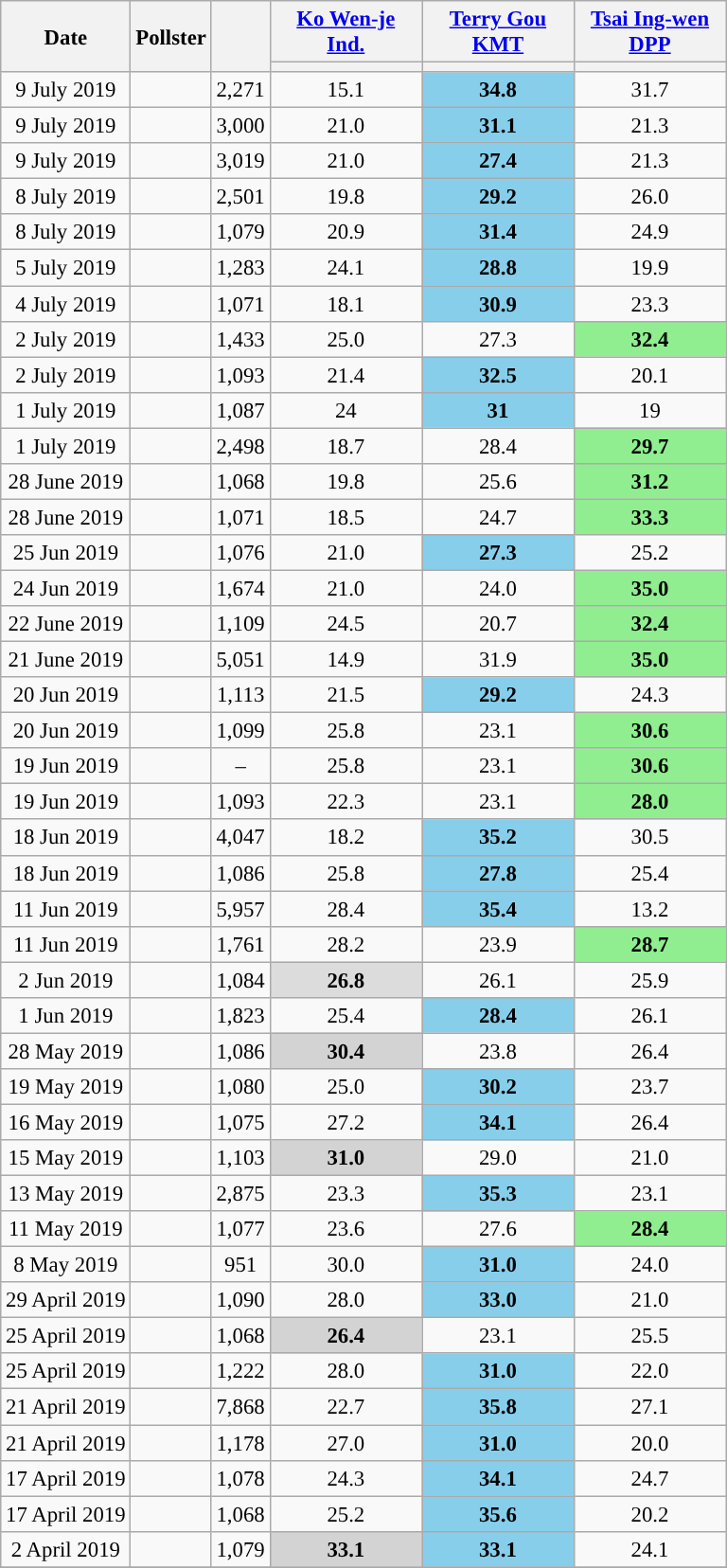<table class="wikitable sortable collapsible" style="font-size:95%; text-align:center">
<tr>
<th rowspan=2>Date</th>
<th rowspan=2>Pollster</th>
<th rowspan=2></th>
<th width=100px><a href='#'>Ko Wen-je</a><br><a href='#'>Ind.</a></th>
<th width=100px><a href='#'>Terry Gou</a><br><a href='#'>KMT</a></th>
<th width=100px><a href='#'>Tsai Ing-wen</a><br><a href='#'>DPP</a></th>
</tr>
<tr>
<th style="background:"></th>
<th style="background:"></th>
<th style="background:"></th>
</tr>
<tr>
<td>9 July 2019</td>
<td></td>
<td>2,271</td>
<td>15.1</td>
<td bgcolor="#87ceeb"><strong>34.8</strong></td>
<td>31.7</td>
</tr>
<tr>
<td>9 July 2019</td>
<td></td>
<td>3,000</td>
<td>21.0</td>
<td bgcolor="#87ceeb"><strong>31.1</strong></td>
<td>21.3</td>
</tr>
<tr>
<td>9 July 2019</td>
<td></td>
<td>3,019</td>
<td>21.0</td>
<td bgcolor="#87ceeb"><strong>27.4</strong></td>
<td>21.3</td>
</tr>
<tr>
<td>8 July 2019</td>
<td></td>
<td>2,501</td>
<td>19.8</td>
<td bgcolor="#87ceeb"><strong>29.2</strong></td>
<td>26.0</td>
</tr>
<tr>
<td>8 July 2019</td>
<td></td>
<td>1,079</td>
<td>20.9</td>
<td bgcolor="#87ceeb"><strong>31.4</strong></td>
<td>24.9</td>
</tr>
<tr>
<td>5 July 2019</td>
<td></td>
<td>1,283</td>
<td>24.1</td>
<td bgcolor="#87ceeb"><strong>28.8</strong></td>
<td>19.9</td>
</tr>
<tr>
<td>4 July 2019</td>
<td></td>
<td>1,071</td>
<td>18.1</td>
<td bgcolor="#87ceeb"><strong>30.9</strong></td>
<td>23.3</td>
</tr>
<tr>
<td>2 July 2019</td>
<td></td>
<td>1,433</td>
<td>25.0</td>
<td>27.3</td>
<td bgcolor="#90ee90"><strong>32.4</strong></td>
</tr>
<tr>
<td>2 July 2019</td>
<td></td>
<td>1,093</td>
<td>21.4</td>
<td bgcolor="#87ceeb"><strong>32.5</strong></td>
<td>20.1</td>
</tr>
<tr>
<td>1 July 2019</td>
<td></td>
<td>1,087</td>
<td>24</td>
<td bgcolor="#87ceeb"><strong>31</strong></td>
<td>19</td>
</tr>
<tr>
<td>1 July 2019</td>
<td></td>
<td>2,498</td>
<td>18.7</td>
<td>28.4</td>
<td bgcolor="#90ee90"><strong>29.7</strong></td>
</tr>
<tr>
<td>28 June 2019</td>
<td></td>
<td>1,068</td>
<td>19.8</td>
<td>25.6</td>
<td bgcolor="#90ee90"><strong>31.2</strong></td>
</tr>
<tr>
<td>28 June 2019</td>
<td></td>
<td>1,071</td>
<td>18.5</td>
<td>24.7</td>
<td bgcolor="#90ee90"><strong>33.3</strong></td>
</tr>
<tr>
<td>25 Jun 2019</td>
<td></td>
<td>1,076</td>
<td>21.0</td>
<td bgcolor="#87ceeb"><strong>27.3</strong></td>
<td>25.2</td>
</tr>
<tr>
<td>24 Jun 2019</td>
<td></td>
<td>1,674</td>
<td>21.0</td>
<td>24.0</td>
<td bgcolor="#90ee90"><strong>35.0</strong></td>
</tr>
<tr>
<td>22 June 2019</td>
<td></td>
<td>1,109</td>
<td>24.5</td>
<td>20.7</td>
<td bgcolor="#90ee90"><strong>32.4</strong></td>
</tr>
<tr>
<td>21 June 2019</td>
<td></td>
<td>5,051</td>
<td>14.9</td>
<td>31.9</td>
<td bgcolor="#90ee90"><strong>35.0</strong></td>
</tr>
<tr>
<td>20 Jun 2019</td>
<td></td>
<td>1,113</td>
<td>21.5</td>
<td bgcolor="#87ceeb"><strong>29.2</strong></td>
<td>24.3</td>
</tr>
<tr>
<td>20 Jun 2019</td>
<td></td>
<td>1,099</td>
<td>25.8</td>
<td>23.1</td>
<td bgcolor="#90ee90"><strong>30.6</strong></td>
</tr>
<tr>
<td>19 Jun 2019</td>
<td></td>
<td>–</td>
<td>25.8</td>
<td>23.1</td>
<td bgcolor="#90ee90"><strong>30.6</strong></td>
</tr>
<tr>
<td>19 Jun 2019</td>
<td></td>
<td>1,093</td>
<td>22.3</td>
<td>23.1</td>
<td bgcolor="#90ee90"><strong>28.0</strong></td>
</tr>
<tr>
<td>18 Jun 2019</td>
<td></td>
<td>4,047</td>
<td>18.2</td>
<td bgcolor="#87ceeb"><strong>35.2</strong></td>
<td>30.5</td>
</tr>
<tr>
<td>18 Jun 2019</td>
<td></td>
<td>1,086</td>
<td>25.8</td>
<td bgcolor="#87ceeb"><strong>27.8</strong></td>
<td>25.4</td>
</tr>
<tr>
<td>11 Jun 2019</td>
<td></td>
<td>5,957</td>
<td>28.4</td>
<td bgcolor="#87ceeb"><strong>35.4</strong></td>
<td>13.2</td>
</tr>
<tr>
<td>11 Jun 2019</td>
<td></td>
<td>1,761</td>
<td>28.2</td>
<td>23.9</td>
<td bgcolor="#90ee90"><strong>28.7</strong></td>
</tr>
<tr>
<td>2 Jun 2019</td>
<td></td>
<td>1,084</td>
<td bgcolor="#dcdcdc"><strong>26.8</strong></td>
<td>26.1</td>
<td>25.9</td>
</tr>
<tr>
<td>1 Jun 2019</td>
<td></td>
<td>1,823</td>
<td>25.4</td>
<td style="background-color:skyblue;"><strong>28.4</strong></td>
<td>26.1</td>
</tr>
<tr>
<td>28 May 2019</td>
<td></td>
<td>1,086</td>
<td style="background-color:lightgrey;"><strong> 30.4</strong></td>
<td>23.8</td>
<td>26.4</td>
</tr>
<tr>
<td>19 May 2019</td>
<td></td>
<td>1,080</td>
<td>25.0</td>
<td style="background-color:skyblue;"><strong>30.2</strong></td>
<td>23.7</td>
</tr>
<tr>
<td>16 May 2019</td>
<td></td>
<td>1,075</td>
<td>27.2</td>
<td style="background-color:skyblue;"><strong>34.1</strong></td>
<td>26.4</td>
</tr>
<tr>
<td>15 May 2019</td>
<td></td>
<td>1,103</td>
<td style="background-color:lightgrey;"><strong> 31.0</strong></td>
<td>29.0</td>
<td>21.0</td>
</tr>
<tr>
<td>13 May 2019</td>
<td></td>
<td>2,875</td>
<td>23.3</td>
<td style="background-color:skyblue;"><strong>35.3</strong></td>
<td>23.1</td>
</tr>
<tr>
<td>11 May 2019</td>
<td></td>
<td>1,077</td>
<td>23.6</td>
<td>27.6</td>
<td style="background-color:lightgreen;"><strong>28.4</strong></td>
</tr>
<tr>
<td>8 May 2019</td>
<td></td>
<td>951</td>
<td>30.0</td>
<td style="background-color:skyblue;"><strong>31.0</strong></td>
<td>24.0</td>
</tr>
<tr>
<td>29 April 2019</td>
<td></td>
<td>1,090</td>
<td>28.0</td>
<td style="background-color:skyblue;"><strong>33.0</strong></td>
<td>21.0</td>
</tr>
<tr>
<td>25 April 2019</td>
<td></td>
<td>1,068</td>
<td style="background-color:lightgrey;"><strong>26.4</strong></td>
<td>23.1</td>
<td>25.5</td>
</tr>
<tr>
<td>25 April 2019</td>
<td></td>
<td>1,222</td>
<td>28.0</td>
<td style="background-color:skyblue;"><strong>31.0</strong></td>
<td>22.0</td>
</tr>
<tr>
<td>21 April 2019</td>
<td></td>
<td>7,868</td>
<td>22.7</td>
<td style="background-color:skyblue;"><strong>35.8</strong></td>
<td>27.1</td>
</tr>
<tr>
<td>21 April 2019</td>
<td></td>
<td>1,178</td>
<td>27.0</td>
<td style="background-color:skyblue;"><strong>31.0</strong></td>
<td>20.0</td>
</tr>
<tr>
<td>17 April 2019</td>
<td></td>
<td>1,078</td>
<td>24.3</td>
<td style="background-color:skyblue;"><strong>34.1</strong></td>
<td>24.7</td>
</tr>
<tr>
<td>17 April 2019</td>
<td></td>
<td>1,068</td>
<td>25.2</td>
<td style="background-color:skyblue;"><strong>35.6</strong></td>
<td>20.2</td>
</tr>
<tr>
<td>2 April 2019</td>
<td></td>
<td>1,079</td>
<td style="background-color:lightgrey;"><strong>33.1</strong></td>
<td style="background-color:skyblue;"><strong>33.1</strong></td>
<td>24.1</td>
</tr>
<tr>
</tr>
</table>
